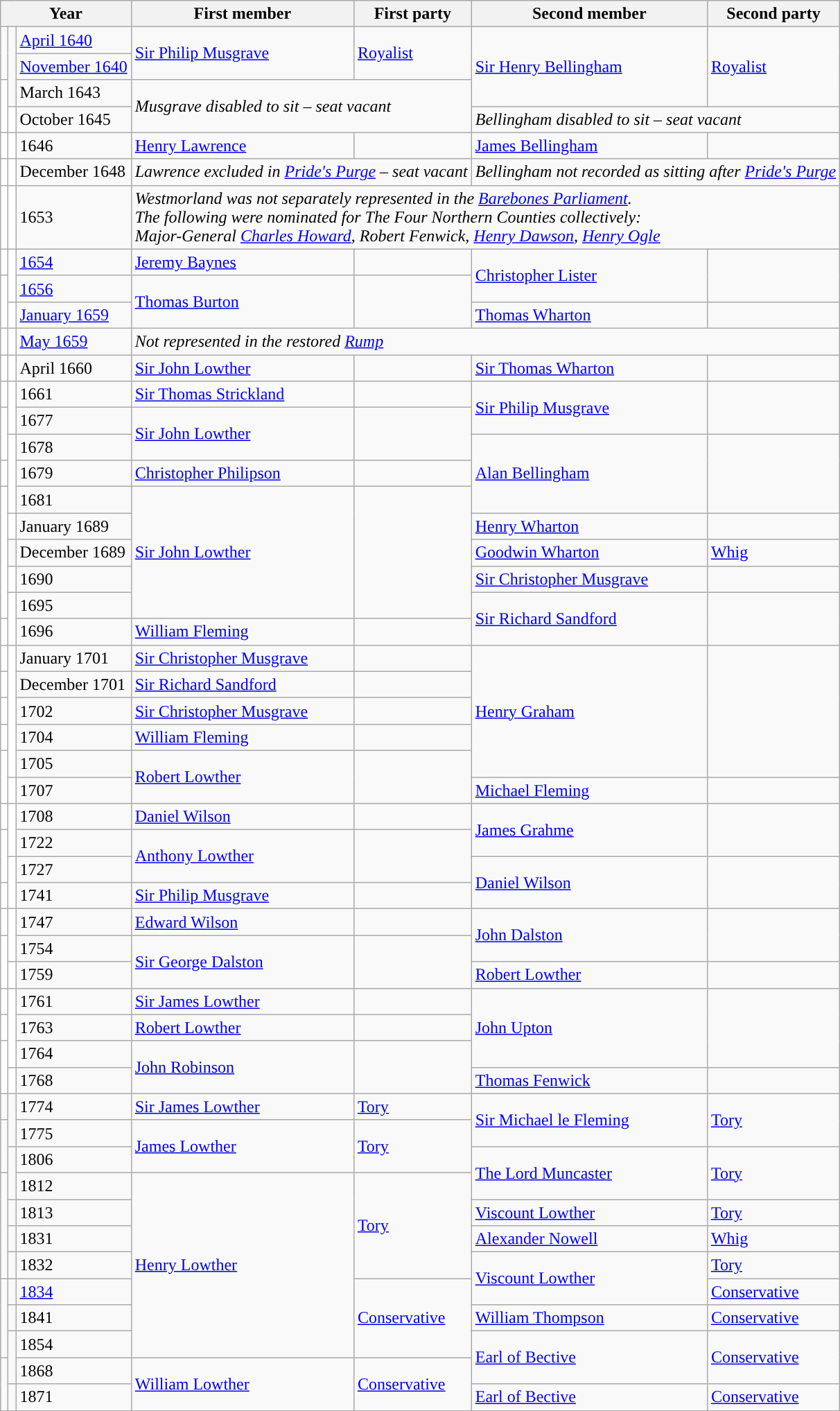<table class="wikitable">
<tr>
<th colspan="3">Year</th>
<th>First member</th>
<th>First party</th>
<th>Second member</th>
<th>Second party</th>
</tr>
<tr>
<td rowspan="2" style="color:inherit;background-color: "></td>
<td rowspan="3" style="color:inherit;background-color: "></td>
<td><a href='#'>April 1640</a></td>
<td rowspan="2"><a href='#'>Sir Philip Musgrave</a></td>
<td rowspan="2"><a href='#'>Royalist</a></td>
<td rowspan="3"><a href='#'>Sir Henry Bellingham</a></td>
<td rowspan="3"><a href='#'>Royalist</a></td>
</tr>
<tr>
<td><a href='#'>November 1640</a></td>
</tr>
<tr>
<td rowspan="2" style="color:inherit;background-color: white"></td>
<td>March 1643</td>
<td rowspan="2" colspan="2"><em>Musgrave disabled to sit – seat vacant</em></td>
</tr>
<tr>
<td style="color:inherit;background-color: white"></td>
<td>October 1645</td>
<td colspan="2"><em>Bellingham disabled to sit – seat vacant</em></td>
</tr>
<tr>
<td style="color:inherit;background-color: white"></td>
<td style="color:inherit;background-color: white"></td>
<td>1646</td>
<td><a href='#'>Henry Lawrence</a></td>
<td></td>
<td><a href='#'>James Bellingham</a></td>
<td></td>
</tr>
<tr>
<td style="color:inherit;background-color: white"></td>
<td style="color:inherit;background-color: white"></td>
<td>December 1648</td>
<td colspan="2"><em>Lawrence excluded in <a href='#'>Pride's Purge</a> – seat vacant</em></td>
<td colspan="2"><em>Bellingham not recorded as sitting after <a href='#'>Pride's Purge</a></em></td>
</tr>
<tr>
<td style="color:inherit;background-color: white"></td>
<td style="color:inherit;background-color: white"></td>
<td>1653</td>
<td colspan="4"><em>Westmorland was not separately represented in the <a href='#'>Barebones Parliament</a>.<br> The following were nominated for The Four Northern Counties collectively: <br>Major-General <a href='#'>Charles Howard</a>, Robert Fenwick, <a href='#'>Henry Dawson</a>, <a href='#'>Henry Ogle</a></em></td>
</tr>
<tr>
<td style="color:inherit;background-color: white"></td>
<td rowspan="2" style="color:inherit;background-color: white"></td>
<td><a href='#'>1654</a></td>
<td><a href='#'>Jeremy Baynes</a></td>
<td></td>
<td rowspan="2"><a href='#'>Christopher Lister</a></td>
<td rowspan="2"></td>
</tr>
<tr>
<td rowspan="2" style="color:inherit;background-color: white"></td>
<td><a href='#'>1656</a></td>
<td rowspan="2"><a href='#'>Thomas Burton</a></td>
<td rowspan="2"></td>
</tr>
<tr>
<td style="color:inherit;background-color: white"></td>
<td><a href='#'>January 1659</a></td>
<td><a href='#'>Thomas Wharton</a></td>
<td></td>
</tr>
<tr>
<td style="color:inherit;background-color: white"></td>
<td style="color:inherit;background-color: white"></td>
<td><a href='#'>May 1659</a></td>
<td colspan="6"><em>Not represented in the restored <a href='#'>Rump</a></em></td>
</tr>
<tr>
<td style="color:inherit;background-color: white"></td>
<td style="color:inherit;background-color: white"></td>
<td>April 1660</td>
<td><a href='#'>Sir John Lowther</a></td>
<td></td>
<td><a href='#'>Sir Thomas Wharton</a></td>
<td></td>
</tr>
<tr>
<td style="color:inherit;background-color: white"></td>
<td rowspan="2" style="color:inherit;background-color: white"></td>
<td>1661</td>
<td><a href='#'>Sir Thomas Strickland</a></td>
<td></td>
<td rowspan="2"><a href='#'>Sir Philip Musgrave</a></td>
<td rowspan="2"></td>
</tr>
<tr>
<td rowspan="2" style="color:inherit;background-color: white"></td>
<td>1677</td>
<td rowspan="2"><a href='#'>Sir John Lowther</a></td>
<td rowspan="2"></td>
</tr>
<tr>
<td rowspan="3" style="color:inherit;background-color: white"></td>
<td>1678</td>
<td rowspan="3"><a href='#'>Alan Bellingham</a></td>
<td rowspan="3"></td>
</tr>
<tr>
<td style="color:inherit;background-color: white"></td>
<td>1679</td>
<td><a href='#'>Christopher Philipson</a></td>
<td></td>
</tr>
<tr>
<td rowspan="5" style="color:inherit;background-color: white"></td>
<td>1681</td>
<td rowspan="5"><a href='#'>Sir John Lowther</a></td>
<td rowspan="5"></td>
</tr>
<tr>
<td style="color:inherit;background-color: white"></td>
<td>January 1689</td>
<td><a href='#'>Henry Wharton</a></td>
<td></td>
</tr>
<tr>
<td style="color:inherit;background-color: "></td>
<td>December 1689</td>
<td><a href='#'>Goodwin Wharton</a></td>
<td><a href='#'>Whig</a></td>
</tr>
<tr>
<td style="color:inherit;background-color: white"></td>
<td>1690</td>
<td><a href='#'>Sir Christopher Musgrave</a></td>
<td></td>
</tr>
<tr>
<td rowspan="2" style="color:inherit;background-color: white"></td>
<td>1695</td>
<td rowspan="2"><a href='#'>Sir Richard Sandford</a></td>
<td rowspan="2"></td>
</tr>
<tr>
<td style="color:inherit;background-color: white"></td>
<td>1696</td>
<td><a href='#'>William Fleming</a></td>
<td></td>
</tr>
<tr>
<td style="color:inherit;background-color: white"></td>
<td rowspan="5" style="color:inherit;background-color: white"></td>
<td>January 1701</td>
<td><a href='#'>Sir Christopher Musgrave</a></td>
<td></td>
<td rowspan="5"><a href='#'>Henry Graham</a></td>
<td rowspan="5"></td>
</tr>
<tr>
<td style="color:inherit;background-color: white"></td>
<td>December 1701</td>
<td><a href='#'>Sir Richard Sandford</a></td>
<td></td>
</tr>
<tr>
<td style="color:inherit;background-color: white"></td>
<td>1702</td>
<td><a href='#'>Sir Christopher Musgrave</a></td>
<td></td>
</tr>
<tr>
<td style="color:inherit;background-color: white"></td>
<td>1704</td>
<td><a href='#'>William Fleming</a></td>
<td></td>
</tr>
<tr>
<td rowspan="2" style="color:inherit;background-color: white"></td>
<td>1705</td>
<td rowspan="2"><a href='#'>Robert Lowther</a></td>
<td rowspan="2"></td>
</tr>
<tr>
<td style="color:inherit;background-color: white"></td>
<td>1707</td>
<td><a href='#'>Michael Fleming</a></td>
<td></td>
</tr>
<tr>
<td style="color:inherit;background-color: white"></td>
<td rowspan="2" style="color:inherit;background-color: white"></td>
<td>1708</td>
<td><a href='#'>Daniel Wilson</a></td>
<td></td>
<td rowspan="2"><a href='#'>James Grahme</a></td>
<td rowspan="2"></td>
</tr>
<tr>
<td rowspan="2" style="color:inherit;background-color: white"></td>
<td>1722</td>
<td rowspan="2"><a href='#'>Anthony Lowther</a></td>
<td rowspan="2"></td>
</tr>
<tr>
<td rowspan="2" style="color:inherit;background-color: white"></td>
<td>1727</td>
<td rowspan="2"><a href='#'>Daniel Wilson</a></td>
<td rowspan="2"></td>
</tr>
<tr>
<td style="color:inherit;background-color: white"></td>
<td>1741</td>
<td><a href='#'>Sir Philip Musgrave</a></td>
<td></td>
</tr>
<tr>
<td style="color:inherit;background-color: white"></td>
<td rowspan="2" style="color:inherit;background-color: white"></td>
<td>1747</td>
<td><a href='#'>Edward Wilson</a></td>
<td></td>
<td rowspan="2"><a href='#'>John Dalston</a></td>
<td rowspan="2"></td>
</tr>
<tr>
<td rowspan="2" style="color:inherit;background-color: white"></td>
<td>1754</td>
<td rowspan="2"><a href='#'>Sir George Dalston</a></td>
<td rowspan="2"></td>
</tr>
<tr>
<td style="color:inherit;background-color: white"></td>
<td>1759</td>
<td><a href='#'>Robert Lowther</a></td>
<td></td>
</tr>
<tr>
<td style="color:inherit;background-color: white"></td>
<td rowspan="3" style="color:inherit;background-color: white"></td>
<td>1761</td>
<td><a href='#'>Sir James Lowther</a></td>
<td></td>
<td rowspan="3"><a href='#'>John Upton</a></td>
<td rowspan="3"></td>
</tr>
<tr>
<td style="color:inherit;background-color: white"></td>
<td>1763</td>
<td><a href='#'>Robert Lowther</a></td>
<td></td>
</tr>
<tr>
<td rowspan="2" style="color:inherit;background-color: white"></td>
<td>1764</td>
<td rowspan="2"><a href='#'>John Robinson</a></td>
<td rowspan="2"></td>
</tr>
<tr>
<td style="color:inherit;background-color: white"></td>
<td>1768</td>
<td><a href='#'>Thomas Fenwick</a></td>
<td></td>
</tr>
<tr>
<td style="color:inherit;background-color: "></td>
<td rowspan="2" style="color:inherit;background-color: "></td>
<td>1774</td>
<td><a href='#'>Sir James Lowther</a></td>
<td><a href='#'>Tory</a></td>
<td rowspan="2"><a href='#'>Sir Michael le Fleming</a></td>
<td rowspan="2"><a href='#'>Tory</a></td>
</tr>
<tr>
<td rowspan="2" style="color:inherit;background-color: "></td>
<td>1775</td>
<td rowspan="2"><a href='#'>James Lowther</a></td>
<td rowspan="2"><a href='#'>Tory</a></td>
</tr>
<tr>
<td rowspan="2" style="color:inherit;background-color: "></td>
<td>1806</td>
<td rowspan="2"><a href='#'>The Lord Muncaster</a></td>
<td rowspan="2"><a href='#'>Tory</a></td>
</tr>
<tr>
<td rowspan="4" style="color:inherit;background-color: "></td>
<td>1812</td>
<td rowspan="7"><a href='#'>Henry Lowther</a></td>
<td rowspan="4"><a href='#'>Tory</a></td>
</tr>
<tr>
<td style="color:inherit;background-color: "></td>
<td>1813</td>
<td><a href='#'>Viscount Lowther</a></td>
<td><a href='#'>Tory</a></td>
</tr>
<tr>
<td style="color:inherit;background-color: "></td>
<td>1831</td>
<td><a href='#'>Alexander Nowell</a></td>
<td><a href='#'>Whig</a></td>
</tr>
<tr>
<td style="color:inherit;background-color: "></td>
<td>1832</td>
<td rowspan="2"><a href='#'>Viscount Lowther</a></td>
<td><a href='#'>Tory</a></td>
</tr>
<tr>
<td rowspan="3" style="color:inherit;background-color: "></td>
<td style="color:inherit;background-color: "></td>
<td><a href='#'>1834</a></td>
<td rowspan="3"><a href='#'>Conservative</a></td>
<td><a href='#'>Conservative</a></td>
</tr>
<tr>
<td style="color:inherit;background-color: "></td>
<td>1841</td>
<td><a href='#'>William Thompson</a></td>
<td><a href='#'>Conservative</a></td>
</tr>
<tr>
<td rowspan="2" style="color:inherit;background-color: "></td>
<td>1854</td>
<td rowspan="2"><a href='#'>Earl of Bective</a></td>
<td rowspan="2"><a href='#'>Conservative</a></td>
</tr>
<tr>
<td rowspan="2" style="color:inherit;background-color: "></td>
<td>1868</td>
<td rowspan="2"><a href='#'>William Lowther</a></td>
<td rowspan="2"><a href='#'>Conservative</a></td>
</tr>
<tr>
<td style="color:inherit;background-color: "></td>
<td>1871</td>
<td><a href='#'>Earl of Bective</a></td>
<td><a href='#'>Conservative</a></td>
</tr>
<tr>
</tr>
</table>
